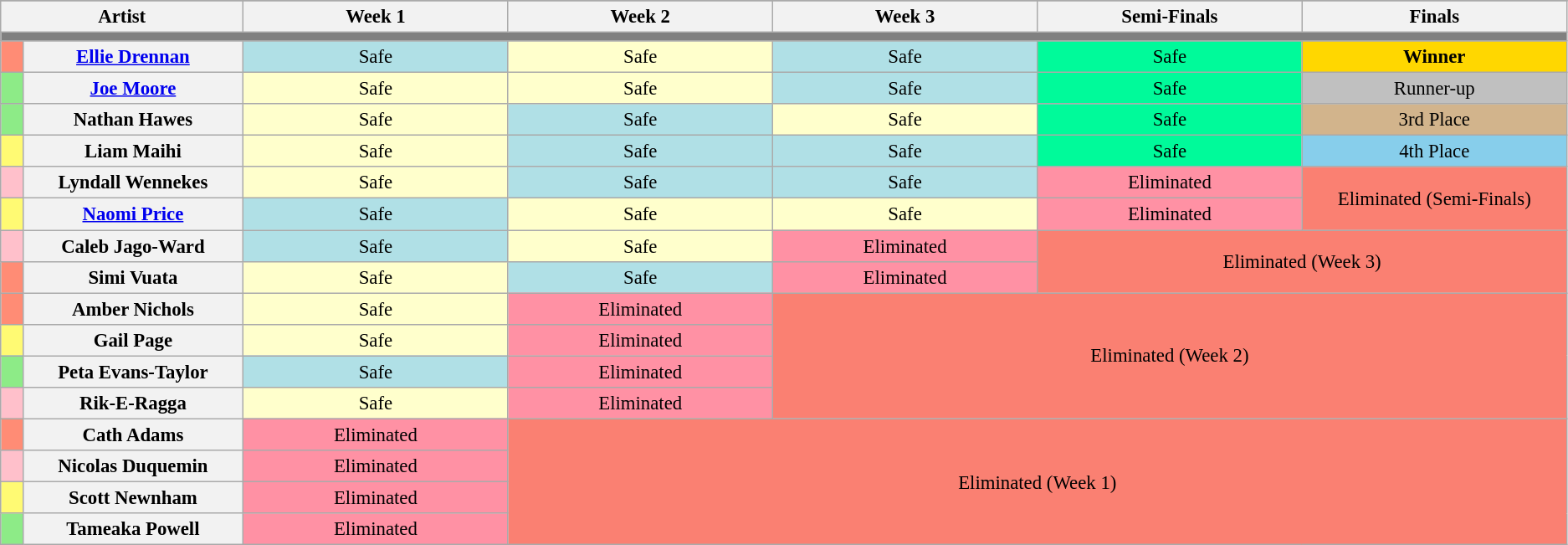<table class="wikitable"  style="text-align:center; font-size:95%; width:auto;">
<tr>
</tr>
<tr>
<th style="width:11%;" colspan="2">Artist</th>
<th style="width:12%;">Week 1</th>
<th style="width:12%;">Week 2</th>
<th style="width:12%;">Week 3</th>
<th style="width:12%;">Semi-Finals</th>
<th style="width:12%;">Finals</th>
</tr>
<tr>
<th colspan="9" style="background:gray;"></th>
</tr>
<tr>
<th style="width:1%; background:#ff8c75"></th>
<th style="width:10%"><a href='#'>Ellie Drennan</a></th>
<td style="background:#B0E0E6;">Safe</td>
<td style="background:#ffc;">Safe</td>
<td style="background:#B0E0E6;">Safe</td>
<td style="background:#00FA9A;">Safe</td>
<th style="background:gold;">Winner</th>
</tr>
<tr>
<th style="background:#8deb87;"></th>
<th><a href='#'>Joe Moore</a></th>
<td style="background:#ffc;">Safe</td>
<td style="background:#ffc;">Safe</td>
<td style="background:#B0E0E6;">Safe</td>
<td style="background:#00FA9A;">Safe</td>
<td bgcolor="silver">Runner-up</td>
</tr>
<tr>
<th style="background:#8deb87;"></th>
<th>Nathan Hawes</th>
<td style="background:#ffc;">Safe</td>
<td style="background:#B0E0E6;">Safe</td>
<td style="background:#ffc;">Safe</td>
<td style="background:#00FA9A;">Safe</td>
<td bgcolor="tan">3rd Place</td>
</tr>
<tr>
<th style="background:#fffa73;"></th>
<th>Liam Maihi</th>
<td style="background:#ffc;">Safe</td>
<td style="background:#B0E0E6;">Safe</td>
<td style="background:#B0E0E6;">Safe</td>
<td style="background:#00FA9A;">Safe</td>
<td bgcolor="skyblue">4th Place</td>
</tr>
<tr>
<th style="background:pink;"></th>
<th>Lyndall Wennekes</th>
<td style="background:#ffc;">Safe</td>
<td style="background:#B0E0E6;">Safe</td>
<td style="background:#B0E0E6;">Safe</td>
<td style="background:#FF91A4;">Eliminated</td>
<td rowspan="2" colspan="6" style="background:salmon;">Eliminated (Semi-Finals)</td>
</tr>
<tr>
<th style="background:#fffa73;"></th>
<th><a href='#'>Naomi Price</a></th>
<td style="background:#B0E0E6;">Safe</td>
<td style="background:#ffc;">Safe</td>
<td style="background:#ffc;">Safe</td>
<td style="background:#FF91A4;">Eliminated</td>
</tr>
<tr>
<th style="background:pink;"></th>
<th>Caleb Jago-Ward</th>
<td style="background:#B0E0E6;">Safe</td>
<td style="background:#ffc;">Safe</td>
<td style="background:#FF91A4;">Eliminated</td>
<td rowspan="2" colspan="6" style="background:salmon;">Eliminated (Week 3)</td>
</tr>
<tr>
<th style="background:#ff8c75"></th>
<th>Simi Vuata</th>
<td style="background:#ffc;">Safe</td>
<td style="background:#B0E0E6;">Safe</td>
<td style="background:#FF91A4;">Eliminated</td>
</tr>
<tr>
<th style="background:#ff8c75"></th>
<th>Amber Nichols</th>
<td style="background:#ffc;">Safe</td>
<td style="background:#FF91A4;">Eliminated</td>
<td rowspan="4" colspan="6" style="background:salmon;">Eliminated (Week 2)</td>
</tr>
<tr>
<th style="background:#fffa73;"></th>
<th>Gail Page</th>
<td style="background:#ffc;">Safe</td>
<td style="background:#FF91A4;">Eliminated</td>
</tr>
<tr>
<th style="background:#8deb87;"></th>
<th>Peta Evans-Taylor</th>
<td style="background:#B0E0E6;">Safe</td>
<td style="background:#FF91A4;">Eliminated</td>
</tr>
<tr>
<th style="background:pink;"></th>
<th>Rik-E-Ragga</th>
<td style="background:#ffc;">Safe</td>
<td style="background:#FF91A4;">Eliminated</td>
</tr>
<tr>
<th style="background:#ff8c75"></th>
<th>Cath Adams</th>
<td style="background:#FF91A4;">Eliminated</td>
<td rowspan="4" colspan="6" style="background:salmon;">Eliminated (Week 1)</td>
</tr>
<tr>
<th style="background:pink;"></th>
<th>Nicolas Duquemin</th>
<td style="background:#FF91A4;">Eliminated</td>
</tr>
<tr>
<th style="background:#fffa73;"></th>
<th>Scott Newnham</th>
<td style="background:#FF91A4;">Eliminated</td>
</tr>
<tr>
<th style="background:#8deb87;"></th>
<th>Tameaka Powell</th>
<td style="background:#FF91A4;">Eliminated</td>
</tr>
</table>
